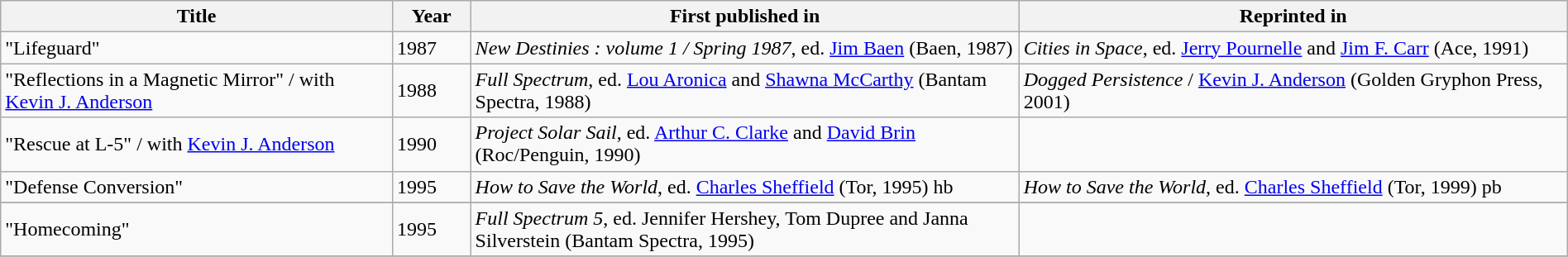<table class='wikitable sortable' width='100%'>
<tr>
<th width='25%'>Title</th>
<th width='5%'>Year</th>
<th width='35%'>First published in</th>
<th width='35%' class='unsortable'>Reprinted in</th>
</tr>
<tr>
<td>"Lifeguard"</td>
<td>1987</td>
<td><em>New Destinies : volume 1 / Spring 1987</em>, ed. <a href='#'>Jim Baen</a> (Baen, 1987)</td>
<td><em>Cities in Space</em>, ed. <a href='#'>Jerry Pournelle</a> and <a href='#'>Jim F. Carr</a> (Ace, 1991)</td>
</tr>
<tr>
<td>"Reflections in a Magnetic Mirror" / with <a href='#'>Kevin J. Anderson</a></td>
<td>1988</td>
<td><em>Full Spectrum</em>, ed. <a href='#'>Lou Aronica</a> and <a href='#'>Shawna McCarthy</a> (Bantam Spectra, 1988)</td>
<td><em>Dogged Persistence</em> / <a href='#'>Kevin J. Anderson</a> (Golden Gryphon Press, 2001)</td>
</tr>
<tr>
<td>"Rescue at L-5" / with <a href='#'>Kevin J. Anderson</a></td>
<td>1990</td>
<td><em>Project Solar Sail</em>, ed. <a href='#'>Arthur C. Clarke</a> and <a href='#'>David Brin</a> (Roc/Penguin, 1990)</td>
<td></td>
</tr>
<tr>
<td>"Defense Conversion"</td>
<td>1995</td>
<td><em>How to Save the World</em>, ed. <a href='#'>Charles Sheffield</a> (Tor, 1995) hb</td>
<td><em>How to Save the World</em>, ed. <a href='#'>Charles Sheffield</a> (Tor, 1999) pb</td>
</tr>
<tr>
</tr>
<tr>
<td>"Homecoming"</td>
<td>1995</td>
<td><em>Full Spectrum 5</em>, ed. Jennifer Hershey, Tom Dupree and Janna Silverstein (Bantam Spectra, 1995)</td>
<td></td>
</tr>
<tr>
</tr>
</table>
